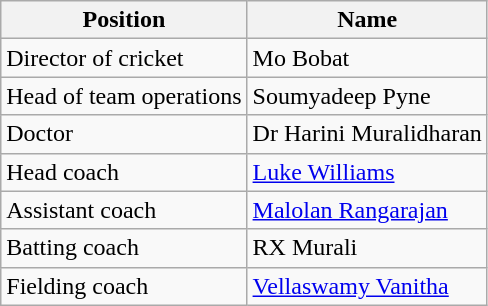<table class="wikitable">
<tr>
<th>Position</th>
<th>Name</th>
</tr>
<tr>
<td>Director of cricket</td>
<td>Mo Bobat</td>
</tr>
<tr>
<td>Head of team operations</td>
<td>Soumyadeep Pyne</td>
</tr>
<tr>
<td>Doctor</td>
<td>Dr Harini Muralidharan</td>
</tr>
<tr>
<td>Head coach</td>
<td><a href='#'>Luke Williams</a></td>
</tr>
<tr>
<td>Assistant coach</td>
<td><a href='#'>Malolan Rangarajan</a></td>
</tr>
<tr>
<td>Batting coach</td>
<td>RX Murali</td>
</tr>
<tr>
<td>Fielding coach</td>
<td><a href='#'>Vellaswamy Vanitha</a></td>
</tr>
</table>
